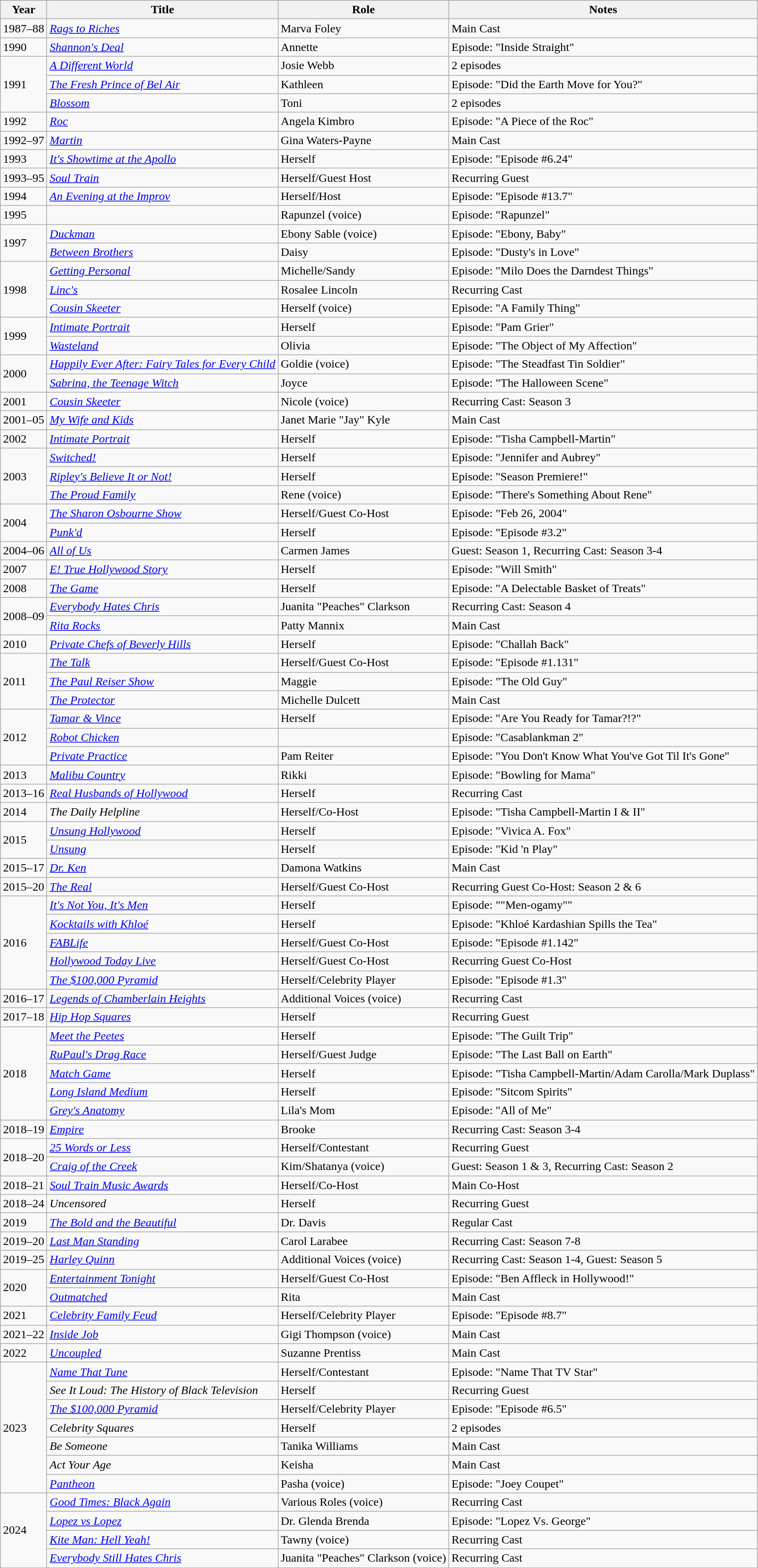<table class="wikitable sortable">
<tr>
<th>Year</th>
<th>Title</th>
<th>Role</th>
<th>Notes</th>
</tr>
<tr>
<td>1987–88</td>
<td><em><a href='#'>Rags to Riches</a></em></td>
<td>Marva Foley</td>
<td>Main Cast</td>
</tr>
<tr>
<td>1990</td>
<td><em><a href='#'>Shannon's Deal</a></em></td>
<td>Annette</td>
<td>Episode: "Inside Straight"</td>
</tr>
<tr>
<td rowspan=3>1991</td>
<td><em><a href='#'>A Different World</a></em></td>
<td>Josie Webb</td>
<td>2 episodes</td>
</tr>
<tr>
<td><em><a href='#'>The Fresh Prince of Bel Air</a></em></td>
<td>Kathleen</td>
<td>Episode: "Did the Earth Move for You?"</td>
</tr>
<tr>
<td><em><a href='#'>Blossom</a></em></td>
<td>Toni</td>
<td>2 episodes</td>
</tr>
<tr>
<td>1992</td>
<td><em><a href='#'>Roc</a></em></td>
<td>Angela Kimbro</td>
<td>Episode: "A Piece of the Roc"</td>
</tr>
<tr>
<td>1992–97</td>
<td><em><a href='#'>Martin</a></em></td>
<td>Gina Waters-Payne</td>
<td>Main Cast</td>
</tr>
<tr>
<td>1993</td>
<td><em><a href='#'>It's Showtime at the Apollo</a></em></td>
<td>Herself</td>
<td>Episode: "Episode #6.24"</td>
</tr>
<tr>
<td>1993–95</td>
<td><em><a href='#'>Soul Train</a></em></td>
<td>Herself/Guest Host</td>
<td>Recurring Guest</td>
</tr>
<tr>
<td>1994</td>
<td><em><a href='#'>An Evening at the Improv</a></em></td>
<td>Herself/Host</td>
<td>Episode: "Episode #13.7"</td>
</tr>
<tr>
<td>1995</td>
<td></td>
<td>Rapunzel (voice)</td>
<td>Episode: "Rapunzel"</td>
</tr>
<tr>
<td rowspan=2>1997</td>
<td><em><a href='#'>Duckman</a></em></td>
<td>Ebony Sable (voice)</td>
<td>Episode: "Ebony, Baby"</td>
</tr>
<tr>
<td><em><a href='#'>Between Brothers</a></em></td>
<td>Daisy</td>
<td>Episode: "Dusty's in Love"</td>
</tr>
<tr>
<td rowspan=3>1998</td>
<td><em><a href='#'>Getting Personal</a></em></td>
<td>Michelle/Sandy</td>
<td>Episode: "Milo Does the Darndest Things"</td>
</tr>
<tr>
<td><em><a href='#'>Linc's</a></em></td>
<td>Rosalee Lincoln</td>
<td>Recurring Cast</td>
</tr>
<tr>
<td><em><a href='#'>Cousin Skeeter</a></em></td>
<td>Herself (voice)</td>
<td>Episode: "A Family Thing"</td>
</tr>
<tr>
<td rowspan=2>1999</td>
<td><em><a href='#'>Intimate Portrait</a></em></td>
<td>Herself</td>
<td>Episode: "Pam Grier"</td>
</tr>
<tr>
<td><em><a href='#'>Wasteland</a></em></td>
<td>Olivia</td>
<td>Episode: "The Object of My Affection"</td>
</tr>
<tr>
<td rowspan=2>2000</td>
<td><em><a href='#'>Happily Ever After: Fairy Tales for Every Child</a></em></td>
<td>Goldie (voice)</td>
<td>Episode: "The Steadfast Tin Soldier"</td>
</tr>
<tr>
<td><em><a href='#'>Sabrina, the Teenage Witch</a></em></td>
<td>Joyce</td>
<td>Episode: "The Halloween Scene"</td>
</tr>
<tr>
<td>2001</td>
<td><em><a href='#'>Cousin Skeeter</a></em></td>
<td>Nicole (voice)</td>
<td>Recurring Cast: Season 3</td>
</tr>
<tr>
<td>2001–05</td>
<td><em><a href='#'>My Wife and Kids</a></em></td>
<td>Janet Marie "Jay" Kyle</td>
<td>Main Cast</td>
</tr>
<tr>
<td>2002</td>
<td><em><a href='#'>Intimate Portrait</a></em></td>
<td>Herself</td>
<td>Episode: "Tisha Campbell-Martin"</td>
</tr>
<tr>
<td rowspan=3>2003</td>
<td><em><a href='#'>Switched!</a></em></td>
<td>Herself</td>
<td>Episode: "Jennifer and Aubrey"</td>
</tr>
<tr>
<td><em><a href='#'>Ripley's Believe It or Not!</a></em></td>
<td>Herself</td>
<td>Episode: "Season Premiere!"</td>
</tr>
<tr>
<td><em><a href='#'>The Proud Family</a></em></td>
<td>Rene (voice)</td>
<td>Episode: "There's Something About Rene"</td>
</tr>
<tr>
<td rowspan=2>2004</td>
<td><em><a href='#'>The Sharon Osbourne Show</a></em></td>
<td>Herself/Guest Co-Host</td>
<td>Episode: "Feb 26, 2004"</td>
</tr>
<tr>
<td><em><a href='#'>Punk'd</a></em></td>
<td>Herself</td>
<td>Episode: "Episode #3.2"</td>
</tr>
<tr>
<td>2004–06</td>
<td><em><a href='#'>All of Us</a></em></td>
<td>Carmen James</td>
<td>Guest: Season 1, Recurring Cast: Season 3-4</td>
</tr>
<tr>
<td>2007</td>
<td><em><a href='#'>E! True Hollywood Story</a></em></td>
<td>Herself</td>
<td>Episode: "Will Smith"</td>
</tr>
<tr>
<td>2008</td>
<td><em><a href='#'>The Game</a></em></td>
<td>Herself</td>
<td>Episode: "A Delectable Basket of Treats"</td>
</tr>
<tr>
<td rowspan=2>2008–09</td>
<td><em><a href='#'>Everybody Hates Chris</a></em></td>
<td>Juanita "Peaches" Clarkson</td>
<td>Recurring Cast: Season 4</td>
</tr>
<tr>
<td><em><a href='#'>Rita Rocks</a></em></td>
<td>Patty Mannix</td>
<td>Main Cast</td>
</tr>
<tr>
<td>2010</td>
<td><em><a href='#'>Private Chefs of Beverly Hills</a></em></td>
<td>Herself</td>
<td>Episode: "Challah Back"</td>
</tr>
<tr>
<td rowspan=3>2011</td>
<td><em><a href='#'>The Talk</a></em></td>
<td>Herself/Guest Co-Host</td>
<td>Episode: "Episode #1.131"</td>
</tr>
<tr>
<td><em><a href='#'>The Paul Reiser Show</a></em></td>
<td>Maggie</td>
<td>Episode: "The Old Guy"</td>
</tr>
<tr>
<td><em><a href='#'>The Protector</a></em></td>
<td>Michelle Dulcett</td>
<td>Main Cast</td>
</tr>
<tr>
<td rowspan=3>2012</td>
<td><em><a href='#'>Tamar & Vince</a></em></td>
<td>Herself</td>
<td>Episode: "Are You Ready for Tamar?!?"</td>
</tr>
<tr>
<td><em><a href='#'>Robot Chicken</a></em></td>
<td></td>
<td>Episode: "Casablankman 2"</td>
</tr>
<tr>
<td><em><a href='#'>Private Practice</a></em></td>
<td>Pam Reiter</td>
<td>Episode: "You Don't Know What You've Got Til It's Gone"</td>
</tr>
<tr>
<td>2013</td>
<td><em><a href='#'>Malibu Country</a></em></td>
<td>Rikki</td>
<td>Episode: "Bowling for Mama"</td>
</tr>
<tr>
<td>2013–16</td>
<td><em><a href='#'>Real Husbands of Hollywood</a></em></td>
<td>Herself</td>
<td>Recurring Cast</td>
</tr>
<tr>
<td>2014</td>
<td><em>The Daily Helpline</em></td>
<td>Herself/Co-Host</td>
<td>Episode: "Tisha Campbell-Martin I & II"</td>
</tr>
<tr>
<td rowspan=2>2015</td>
<td><em><a href='#'>Unsung Hollywood</a></em></td>
<td>Herself</td>
<td>Episode: "Vivica A. Fox"</td>
</tr>
<tr>
<td><em><a href='#'>Unsung</a></em></td>
<td>Herself</td>
<td>Episode: "Kid 'n Play"</td>
</tr>
<tr>
<td>2015–17</td>
<td><em><a href='#'>Dr. Ken</a></em></td>
<td>Damona Watkins</td>
<td>Main Cast</td>
</tr>
<tr>
<td>2015–20</td>
<td><em><a href='#'>The Real</a></em></td>
<td>Herself/Guest Co-Host</td>
<td>Recurring Guest Co-Host: Season 2 & 6</td>
</tr>
<tr>
<td rowspan=5>2016</td>
<td><em><a href='#'>It's Not You, It's Men</a></em></td>
<td>Herself</td>
<td>Episode: ""Men-ogamy""</td>
</tr>
<tr>
<td><em><a href='#'>Kocktails with Khloé</a></em></td>
<td>Herself</td>
<td>Episode: "Khloé Kardashian Spills the Tea"</td>
</tr>
<tr>
<td><em><a href='#'>FABLife</a></em></td>
<td>Herself/Guest Co-Host</td>
<td>Episode: "Episode #1.142"</td>
</tr>
<tr>
<td><em><a href='#'>Hollywood Today Live</a></em></td>
<td>Herself/Guest Co-Host</td>
<td>Recurring Guest Co-Host</td>
</tr>
<tr>
<td><em><a href='#'>The $100,000 Pyramid</a></em></td>
<td>Herself/Celebrity Player</td>
<td>Episode: "Episode #1.3"</td>
</tr>
<tr>
<td>2016–17</td>
<td><em><a href='#'>Legends of Chamberlain Heights</a></em></td>
<td>Additional Voices (voice)</td>
<td>Recurring Cast</td>
</tr>
<tr>
<td>2017–18</td>
<td><em><a href='#'>Hip Hop Squares</a></em></td>
<td>Herself</td>
<td>Recurring Guest</td>
</tr>
<tr>
<td rowspan=5>2018</td>
<td><em><a href='#'>Meet the Peetes</a></em></td>
<td>Herself</td>
<td>Episode: "The Guilt Trip"</td>
</tr>
<tr>
<td><em><a href='#'>RuPaul's Drag Race</a></em></td>
<td>Herself/Guest Judge</td>
<td>Episode: "The Last Ball on Earth"</td>
</tr>
<tr>
<td><em><a href='#'>Match Game</a></em></td>
<td>Herself</td>
<td>Episode: "Tisha Campbell-Martin/Adam Carolla/Mark Duplass"</td>
</tr>
<tr>
<td><em><a href='#'>Long Island Medium</a></em></td>
<td>Herself</td>
<td>Episode: "Sitcom Spirits"</td>
</tr>
<tr>
<td><em><a href='#'>Grey's Anatomy</a></em></td>
<td>Lila's Mom</td>
<td>Episode: "All of Me"</td>
</tr>
<tr>
<td>2018–19</td>
<td><em><a href='#'>Empire</a></em></td>
<td>Brooke</td>
<td>Recurring Cast: Season 3-4</td>
</tr>
<tr>
<td rowspan=2>2018–20</td>
<td><em><a href='#'>25 Words or Less</a></em></td>
<td>Herself/Contestant</td>
<td>Recurring Guest</td>
</tr>
<tr>
<td><em><a href='#'>Craig of the Creek</a></em></td>
<td>Kim/Shatanya (voice)</td>
<td>Guest: Season 1 & 3, Recurring Cast: Season 2</td>
</tr>
<tr>
<td>2018–21</td>
<td><em><a href='#'>Soul Train Music Awards</a></em></td>
<td>Herself/Co-Host</td>
<td>Main Co-Host</td>
</tr>
<tr>
<td>2018–24</td>
<td><em>Uncensored</em></td>
<td>Herself</td>
<td>Recurring Guest</td>
</tr>
<tr>
<td>2019</td>
<td><em><a href='#'>The Bold and the Beautiful</a></em></td>
<td>Dr. Davis</td>
<td>Regular Cast</td>
</tr>
<tr>
<td>2019–20</td>
<td><em><a href='#'>Last Man Standing</a></em></td>
<td>Carol Larabee</td>
<td>Recurring Cast: Season 7-8</td>
</tr>
<tr>
<td>2019–25</td>
<td><em><a href='#'>Harley Quinn</a></em></td>
<td>Additional Voices (voice)</td>
<td>Recurring Cast: Season 1-4, Guest: Season 5</td>
</tr>
<tr>
<td rowspan=2>2020</td>
<td><em><a href='#'>Entertainment Tonight</a></em></td>
<td>Herself/Guest Co-Host</td>
<td>Episode: "Ben Affleck in Hollywood!"</td>
</tr>
<tr>
<td><em><a href='#'>Outmatched</a></em></td>
<td>Rita</td>
<td>Main Cast</td>
</tr>
<tr>
<td>2021</td>
<td><em><a href='#'>Celebrity Family Feud</a></em></td>
<td>Herself/Celebrity Player</td>
<td>Episode: "Episode #8.7"</td>
</tr>
<tr>
<td>2021–22</td>
<td><em><a href='#'>Inside Job</a></em></td>
<td>Gigi Thompson (voice)</td>
<td>Main Cast</td>
</tr>
<tr>
<td>2022</td>
<td><em><a href='#'>Uncoupled</a></em></td>
<td>Suzanne Prentiss</td>
<td>Main Cast</td>
</tr>
<tr>
<td rowspan=7>2023</td>
<td><em><a href='#'>Name That Tune</a></em></td>
<td>Herself/Contestant</td>
<td>Episode: "Name That TV Star"</td>
</tr>
<tr>
<td><em>See It Loud: The History of Black Television</em></td>
<td>Herself</td>
<td>Recurring Guest</td>
</tr>
<tr>
<td><em><a href='#'>The $100,000 Pyramid</a></em></td>
<td>Herself/Celebrity Player</td>
<td>Episode: "Episode #6.5"</td>
</tr>
<tr>
<td><em>Celebrity Squares</em></td>
<td>Herself</td>
<td>2 episodes</td>
</tr>
<tr>
<td><em>Be Someone</em></td>
<td>Tanika Williams</td>
<td>Main Cast</td>
</tr>
<tr>
<td><em>Act Your Age</em></td>
<td>Keisha</td>
<td>Main Cast</td>
</tr>
<tr>
<td><em><a href='#'>Pantheon</a></em></td>
<td>Pasha (voice)</td>
<td>Episode: "Joey Coupet"</td>
</tr>
<tr>
<td rowspan=4>2024</td>
<td><em><a href='#'>Good Times: Black Again</a></em></td>
<td>Various Roles (voice)</td>
<td>Recurring Cast</td>
</tr>
<tr>
<td><em><a href='#'>Lopez vs Lopez</a></em></td>
<td>Dr. Glenda Brenda</td>
<td>Episode: "Lopez Vs. George"</td>
</tr>
<tr>
<td><em><a href='#'>Kite Man: Hell Yeah!</a></em></td>
<td>Tawny (voice)</td>
<td>Recurring Cast</td>
</tr>
<tr>
<td><em><a href='#'>Everybody Still Hates Chris</a></em></td>
<td>Juanita "Peaches" Clarkson (voice)</td>
<td>Recurring Cast</td>
</tr>
</table>
